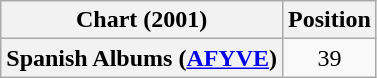<table class="wikitable sortable plainrowheaders">
<tr>
<th style="text-align:center;">Chart (2001)</th>
<th style="text-align:center;">Position</th>
</tr>
<tr>
<th scope="row">Spanish Albums (<a href='#'>AFYVE</a>)</th>
<td style="text-align:center;">39</td>
</tr>
</table>
